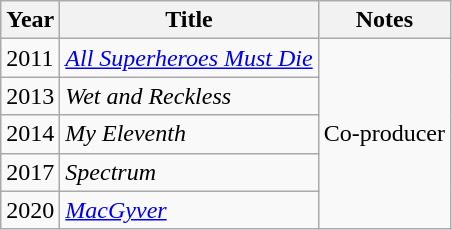<table class="wikitable unsortable">
<tr>
<th>Year</th>
<th>Title</th>
<th>Notes</th>
</tr>
<tr>
<td>2011</td>
<td><em><a href='#'>All Superheroes Must Die</a></em></td>
<td rowspan="5">Co-producer</td>
</tr>
<tr>
<td>2013</td>
<td><em>Wet and Reckless</em></td>
</tr>
<tr>
<td>2014</td>
<td><em>My Eleventh</em></td>
</tr>
<tr>
<td>2017</td>
<td><em>Spectrum</em></td>
</tr>
<tr>
<td>2020</td>
<td><em><a href='#'>MacGyver</a></em></td>
</tr>
</table>
